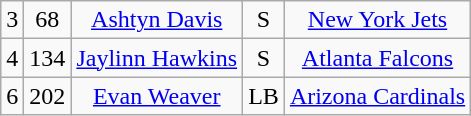<table class="wikitable" style="text-align:center">
<tr>
<td>3</td>
<td>68</td>
<td><a href='#'>Ashtyn Davis</a></td>
<td>S</td>
<td><a href='#'>New York Jets</a></td>
</tr>
<tr>
<td>4</td>
<td>134</td>
<td><a href='#'>Jaylinn Hawkins</a></td>
<td>S</td>
<td><a href='#'>Atlanta Falcons</a></td>
</tr>
<tr>
<td>6</td>
<td>202</td>
<td><a href='#'>Evan Weaver</a></td>
<td>LB</td>
<td><a href='#'>Arizona Cardinals</a></td>
</tr>
</table>
